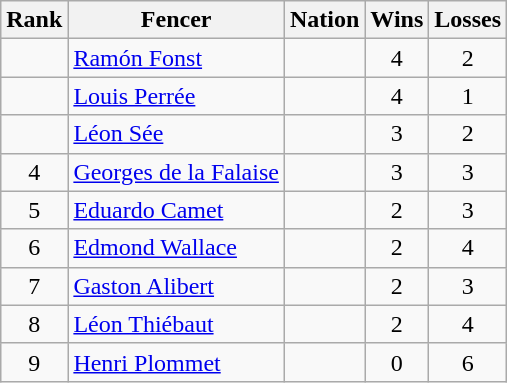<table class="wikitable sortable" style="text-align:center">
<tr>
<th>Rank</th>
<th>Fencer</th>
<th>Nation</th>
<th>Wins</th>
<th>Losses</th>
</tr>
<tr>
<td></td>
<td align=left><a href='#'>Ramón Fonst</a></td>
<td align=left></td>
<td>4</td>
<td>2</td>
</tr>
<tr>
<td></td>
<td align=left><a href='#'>Louis Perrée</a></td>
<td align=left></td>
<td>4</td>
<td>1</td>
</tr>
<tr>
<td></td>
<td align=left><a href='#'>Léon Sée</a></td>
<td align=left></td>
<td>3</td>
<td>2</td>
</tr>
<tr>
<td>4</td>
<td align=left><a href='#'>Georges de la Falaise</a></td>
<td align=left></td>
<td>3</td>
<td>3</td>
</tr>
<tr>
<td>5</td>
<td align=left><a href='#'>Eduardo Camet</a></td>
<td align=left></td>
<td>2</td>
<td>3</td>
</tr>
<tr>
<td>6</td>
<td align=left><a href='#'>Edmond Wallace</a></td>
<td align=left></td>
<td>2</td>
<td>4</td>
</tr>
<tr>
<td>7</td>
<td align=left><a href='#'>Gaston Alibert</a></td>
<td align=left></td>
<td>2</td>
<td>3</td>
</tr>
<tr>
<td>8</td>
<td align=left><a href='#'>Léon Thiébaut</a></td>
<td align=left></td>
<td>2</td>
<td>4</td>
</tr>
<tr>
<td>9</td>
<td align=left><a href='#'>Henri Plommet</a></td>
<td align=left></td>
<td>0</td>
<td>6</td>
</tr>
</table>
